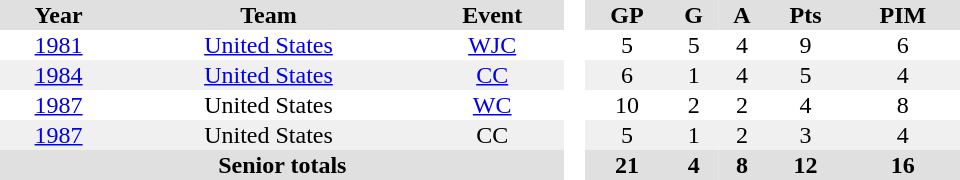<table border="0" cellpadding="1" cellspacing="0" style="text-align:center; width:40em">
<tr ALIGN="centre" bgcolor="#e0e0e0">
<th>Year</th>
<th>Team</th>
<th>Event</th>
<th rowspan="99" bgcolor="#ffffff"> </th>
<th>GP</th>
<th>G</th>
<th>A</th>
<th>Pts</th>
<th>PIM</th>
</tr>
<tr>
<td><a href='#'>1981</a></td>
<td><a href='#'>United States</a></td>
<td><a href='#'>WJC</a></td>
<td>5</td>
<td>5</td>
<td>4</td>
<td>9</td>
<td>6</td>
</tr>
<tr bgcolor="#f0f0f0">
<td><a href='#'>1984</a></td>
<td><a href='#'>United States</a></td>
<td><a href='#'>CC</a></td>
<td>6</td>
<td>1</td>
<td>4</td>
<td>5</td>
<td>4</td>
</tr>
<tr>
<td><a href='#'>1987</a></td>
<td>United States</td>
<td><a href='#'>WC</a></td>
<td>10</td>
<td>2</td>
<td>2</td>
<td>4</td>
<td>8</td>
</tr>
<tr bgcolor="#f0f0f0">
<td><a href='#'>1987</a></td>
<td>United States</td>
<td>CC</td>
<td>5</td>
<td>1</td>
<td>2</td>
<td>3</td>
<td>4</td>
</tr>
<tr style="background:#e0e0e0;">
<th colspan="3">Senior totals</th>
<th>21</th>
<th>4</th>
<th>8</th>
<th>12</th>
<th>16</th>
</tr>
</table>
